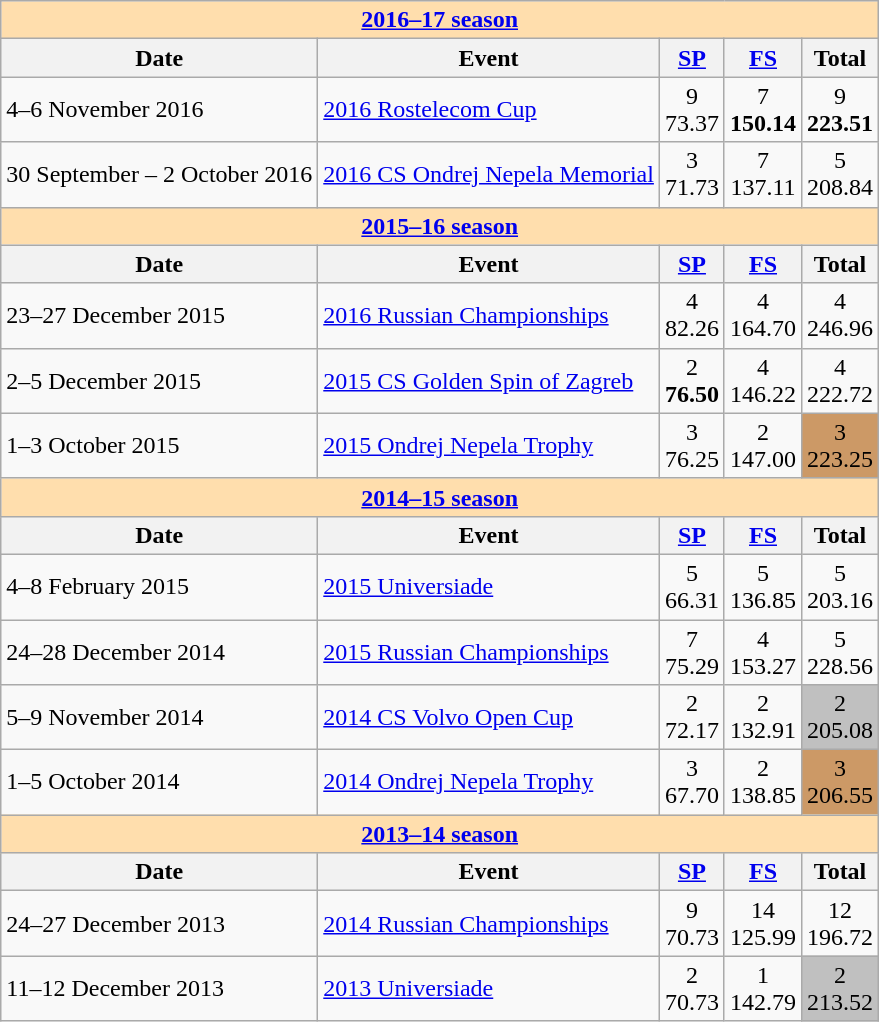<table class="wikitable">
<tr>
<td style="background-color: #ffdead;" colspan=5 align=center><a href='#'><strong>2016–17 season</strong></a></td>
</tr>
<tr>
<th>Date</th>
<th>Event</th>
<th><a href='#'>SP</a></th>
<th><a href='#'>FS</a></th>
<th>Total</th>
</tr>
<tr>
<td>4–6 November 2016</td>
<td><a href='#'>2016 Rostelecom Cup</a></td>
<td align=center>9 <br> 73.37</td>
<td align=center>7 <br> <strong>150.14</strong></td>
<td align=center>9 <br> <strong>223.51</strong></td>
</tr>
<tr>
<td>30 September – 2 October 2016</td>
<td><a href='#'>2016 CS Ondrej Nepela Memorial</a></td>
<td align=center>3 <br> 71.73</td>
<td align=center>7 <br> 137.11</td>
<td align=center>5 <br> 208.84</td>
</tr>
<tr>
<td style="background-color: #ffdead;" colspan=5 align=center><a href='#'><strong>2015–16 season</strong></a></td>
</tr>
<tr>
<th>Date</th>
<th>Event</th>
<th><a href='#'>SP</a></th>
<th><a href='#'>FS</a></th>
<th>Total</th>
</tr>
<tr>
<td>23–27 December 2015</td>
<td><a href='#'>2016 Russian Championships</a></td>
<td align=center>4 <br> 82.26</td>
<td align=center>4 <br> 164.70</td>
<td align=center>4 <br> 246.96</td>
</tr>
<tr>
<td>2–5 December 2015</td>
<td><a href='#'>2015 CS Golden Spin of Zagreb</a></td>
<td align=center>2 <br> <strong>76.50</strong></td>
<td align=center>4 <br> 146.22</td>
<td align=center>4 <br> 222.72</td>
</tr>
<tr>
<td>1–3 October 2015</td>
<td><a href='#'>2015 Ondrej Nepela Trophy</a></td>
<td align=center>3 <br> 76.25</td>
<td align=center>2 <br> 147.00</td>
<td align=center bgcolor=cc9966>3 <br> 223.25</td>
</tr>
<tr>
<td style="background-color: #ffdead;" colspan=5 align=center><a href='#'><strong>2014–15 season</strong></a></td>
</tr>
<tr>
<th>Date</th>
<th>Event</th>
<th><a href='#'>SP</a></th>
<th><a href='#'>FS</a></th>
<th>Total</th>
</tr>
<tr>
<td>4–8 February 2015</td>
<td><a href='#'>2015 Universiade</a></td>
<td align=center>5 <br> 66.31</td>
<td align=center>5 <br> 136.85</td>
<td align=center>5 <br> 203.16</td>
</tr>
<tr>
<td>24–28 December 2014</td>
<td><a href='#'>2015 Russian Championships</a></td>
<td align=center>7 <br> 75.29</td>
<td align=center>4 <br> 153.27</td>
<td align=center>5 <br> 228.56</td>
</tr>
<tr>
<td>5–9 November 2014</td>
<td><a href='#'>2014 CS Volvo Open Cup</a></td>
<td align=center>2 <br> 72.17</td>
<td align=center>2 <br> 132.91</td>
<td align=center bgcolor=silver>2 <br> 205.08</td>
</tr>
<tr>
<td>1–5 October 2014</td>
<td><a href='#'>2014 Ondrej Nepela Trophy</a></td>
<td align=center>3 <br> 67.70</td>
<td align=center>2 <br> 138.85</td>
<td align=center bgcolor=cc9966>3 <br> 206.55</td>
</tr>
<tr>
<td style="background-color: #ffdead;" colspan=5 align=center><a href='#'><strong>2013–14 season</strong></a></td>
</tr>
<tr>
<th>Date</th>
<th>Event</th>
<th><a href='#'>SP</a></th>
<th><a href='#'>FS</a></th>
<th>Total</th>
</tr>
<tr>
<td>24–27 December 2013</td>
<td><a href='#'>2014 Russian Championships</a></td>
<td align=center>9 <br> 70.73</td>
<td align=center>14 <br> 125.99</td>
<td align=center>12 <br> 196.72</td>
</tr>
<tr>
<td>11–12 December 2013</td>
<td><a href='#'>2013 Universiade</a></td>
<td align=center>2 <br> 70.73</td>
<td align=center>1 <br> 142.79</td>
<td align=center bgcolor=silver>2 <br> 213.52</td>
</tr>
</table>
